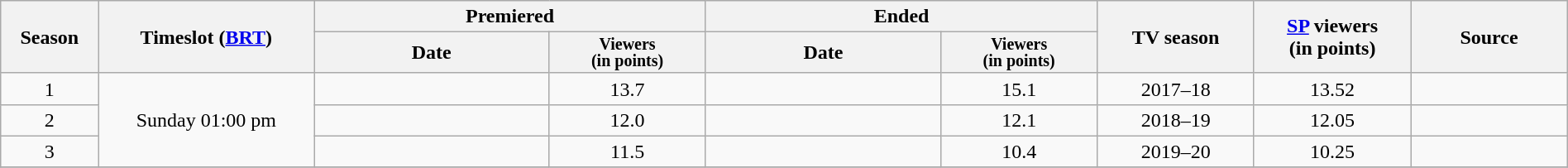<table class="wikitable" style="text-align:center; width:100%;">
<tr>
<th rowspan=2>Season</th>
<th rowspan=2>Timeslot (<a href='#'>BRT</a>)</th>
<th colspan=2 width="25%">Premiered</th>
<th colspan=2 width="25%">Ended</th>
<th rowspan=2 width="10%">TV season</th>
<th rowspan=2 width="10%"><a href='#'>SP</a> viewers<br>(in points)</th>
<th rowspan=2 width="10%">Source</th>
</tr>
<tr>
<th>Date</th>
<th span style="width:10%; font-size:smaller; font-weight:bold; line-height:100%;">Viewers<br>(in points)</th>
<th>Date</th>
<th span style="width:10%; font-size:smaller; font-weight:bold; line-height:100%;">Viewers<br>(in points)</th>
</tr>
<tr>
<td>1</td>
<td rowspan=3>Sunday 01:00 pm</td>
<td></td>
<td>13.7</td>
<td></td>
<td>15.1</td>
<td>2017–18</td>
<td>13.52</td>
<td><br></td>
</tr>
<tr>
<td>2</td>
<td></td>
<td>12.0</td>
<td></td>
<td>12.1</td>
<td>2018–19</td>
<td>12.05</td>
<td><br></td>
</tr>
<tr>
<td>3</td>
<td></td>
<td>11.5</td>
<td></td>
<td>10.4</td>
<td>2019–20</td>
<td>10.25</td>
<td><br></td>
</tr>
<tr>
</tr>
</table>
